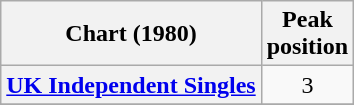<table class="wikitable sortable plainrowheaders" style="text-align:center">
<tr>
<th scope="col">Chart (1980)</th>
<th scope="col">Peak<br>position</th>
</tr>
<tr>
<th scope="row"><a href='#'>UK Independent Singles</a></th>
<td>3</td>
</tr>
<tr>
</tr>
</table>
